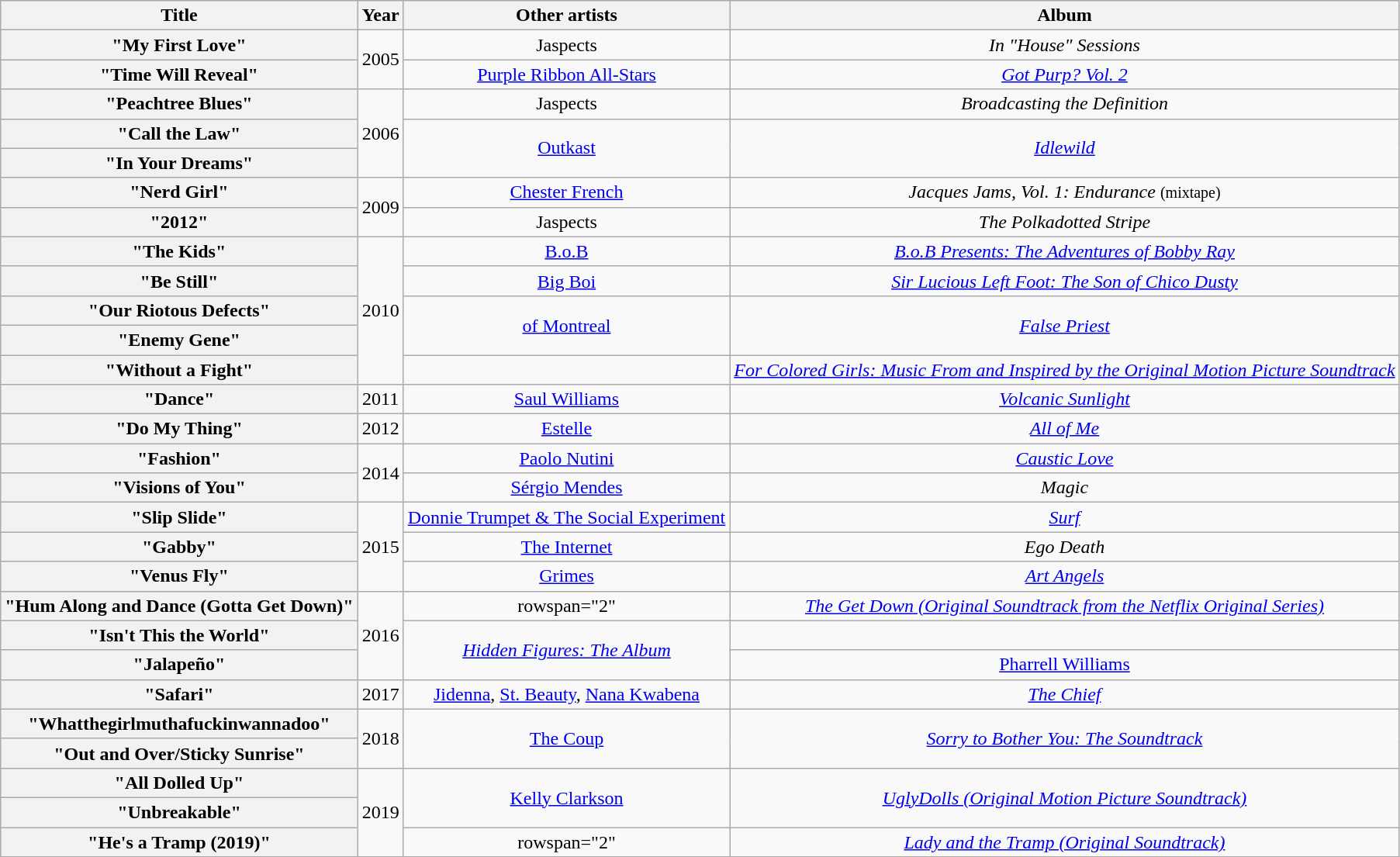<table class="wikitable sortable plainrowheaders" style="text-align: center;">
<tr>
<th scope="col">Title</th>
<th scope="col">Year</th>
<th scope="col">Other artists</th>
<th scope="col">Album</th>
</tr>
<tr>
<th scope="row">"My First Love"</th>
<td rowspan="2">2005</td>
<td>Jaspects</td>
<td><em>In "House" Sessions</em></td>
</tr>
<tr>
<th scope="row">"Time Will Reveal"</th>
<td><a href='#'>Purple Ribbon All-Stars</a></td>
<td><em><a href='#'>Got Purp? Vol. 2</a></em></td>
</tr>
<tr>
<th scope="row">"Peachtree Blues"</th>
<td rowspan="3">2006</td>
<td>Jaspects</td>
<td><em>Broadcasting the Definition</em></td>
</tr>
<tr>
<th scope="row">"Call the Law"</th>
<td rowspan="2"><a href='#'>Outkast</a></td>
<td rowspan="2"><em><a href='#'>Idlewild</a></em></td>
</tr>
<tr>
<th scope="row">"In Your Dreams"</th>
</tr>
<tr>
<th scope="row">"Nerd Girl"</th>
<td rowspan="2">2009</td>
<td><a href='#'>Chester French</a></td>
<td><em>Jacques Jams, Vol. 1: Endurance</em> <small>(mixtape)</small></td>
</tr>
<tr>
<th scope="row">"2012"</th>
<td>Jaspects</td>
<td><em>The Polkadotted Stripe</em></td>
</tr>
<tr>
<th scope="row">"The Kids"</th>
<td rowspan="5">2010</td>
<td><a href='#'>B.o.B</a></td>
<td><em><a href='#'>B.o.B Presents: The Adventures of Bobby Ray</a></em></td>
</tr>
<tr>
<th scope="row">"Be Still"</th>
<td><a href='#'>Big Boi</a></td>
<td><em><a href='#'>Sir Lucious Left Foot: The Son of Chico Dusty</a></em></td>
</tr>
<tr>
<th scope="row">"Our Riotous Defects"</th>
<td rowspan="2"><a href='#'>of Montreal</a></td>
<td rowspan="2"><em><a href='#'>False Priest</a></em></td>
</tr>
<tr>
<th scope="row">"Enemy Gene"</th>
</tr>
<tr>
<th scope="row">"Without a Fight"</th>
<td></td>
<td><em><a href='#'>For Colored Girls: Music From and Inspired by the Original Motion Picture Soundtrack</a></em></td>
</tr>
<tr>
<th scope="row">"Dance"</th>
<td>2011</td>
<td><a href='#'>Saul Williams</a></td>
<td><em><a href='#'>Volcanic Sunlight</a></em></td>
</tr>
<tr>
<th scope="row">"Do My Thing"</th>
<td>2012</td>
<td><a href='#'>Estelle</a></td>
<td><em><a href='#'>All of Me</a></em></td>
</tr>
<tr>
<th scope="row">"Fashion"</th>
<td rowspan="2">2014</td>
<td><a href='#'>Paolo Nutini</a></td>
<td><em><a href='#'>Caustic Love</a></em></td>
</tr>
<tr>
<th scope="row">"Visions of You"</th>
<td><a href='#'>Sérgio Mendes</a></td>
<td><em>Magic</em></td>
</tr>
<tr>
<th scope="row">"Slip Slide"</th>
<td rowspan="3">2015</td>
<td><a href='#'>Donnie Trumpet & The Social Experiment</a></td>
<td><em><a href='#'>Surf</a></em></td>
</tr>
<tr>
<th scope="row">"Gabby"</th>
<td><a href='#'>The Internet</a></td>
<td><em>Ego Death</em></td>
</tr>
<tr>
<th scope="row">"Venus Fly"</th>
<td><a href='#'>Grimes</a></td>
<td><em><a href='#'>Art Angels</a></em></td>
</tr>
<tr>
<th scope="row">"Hum Along and Dance (Gotta Get Down)"</th>
<td rowspan="3">2016</td>
<td>rowspan="2" </td>
<td><em><a href='#'>The Get Down (Original Soundtrack from the Netflix Original Series)</a></em></td>
</tr>
<tr>
<th scope="row">"Isn't This the World"</th>
<td rowspan="2"><em><a href='#'>Hidden Figures: The Album</a></em></td>
</tr>
<tr>
<th scope="row">"Jalapeño"</th>
<td><a href='#'>Pharrell Williams</a></td>
</tr>
<tr>
<th scope="row">"Safari"</th>
<td>2017</td>
<td><a href='#'>Jidenna</a>, <a href='#'>St. Beauty</a>, <a href='#'>Nana Kwabena</a></td>
<td><em><a href='#'>The Chief</a></em></td>
</tr>
<tr>
<th scope="row">"Whatthegirlmuthafuckinwannadoo"</th>
<td rowspan="2">2018</td>
<td rowspan="2"><a href='#'>The Coup</a></td>
<td rowspan="2"><em><a href='#'>Sorry to Bother You: The Soundtrack</a></em></td>
</tr>
<tr>
<th scope="row">"Out and Over/Sticky Sunrise"</th>
</tr>
<tr>
<th scope="row">"All Dolled Up"</th>
<td rowspan="3">2019</td>
<td rowspan="2"><a href='#'>Kelly Clarkson</a></td>
<td rowspan="2"><em><a href='#'>UglyDolls (Original Motion Picture Soundtrack)</a></em></td>
</tr>
<tr>
<th scope="row">"Unbreakable"</th>
</tr>
<tr>
<th scope="row">"He's a Tramp (2019)"</th>
<td>rowspan="2" </td>
<td><em><a href='#'>Lady and the Tramp (Original Soundtrack)</a></em></td>
</tr>
</table>
